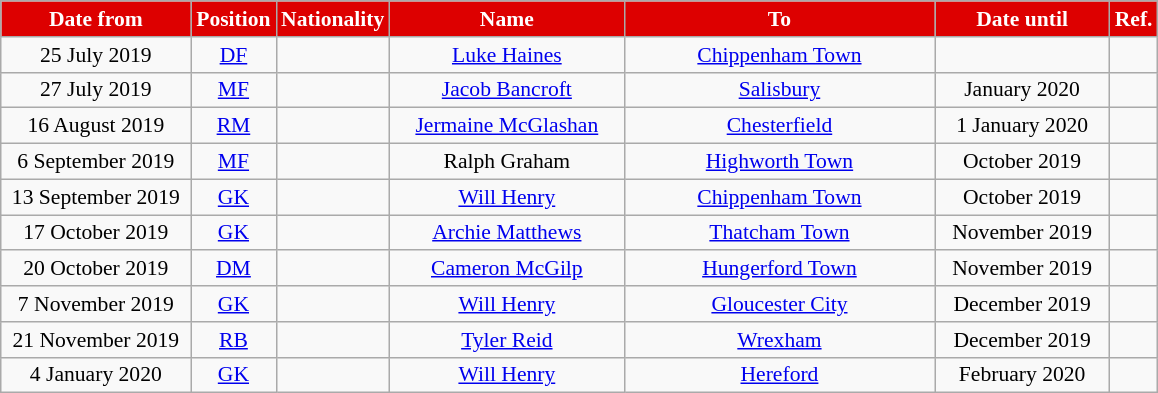<table class="wikitable"  style="text-align:center; font-size:90%; ">
<tr>
<th style="background:#DD0000; color:#FFFFFF; width:120px;">Date from</th>
<th style="background:#DD0000; color:#FFFFFF; width:50px;">Position</th>
<th style="background:#DD0000; color:#FFFFFF; width:50px;">Nationality</th>
<th style="background:#DD0000; color:#FFFFFF; width:150px;">Name</th>
<th style="background:#DD0000; color:#FFFFFF; width:200px;">To</th>
<th style="background:#DD0000; color:#FFFFFF; width:110px;">Date until</th>
<th style="background:#DD0000; color:#FFFFFF; width:25px;">Ref.</th>
</tr>
<tr>
<td>25 July 2019</td>
<td><a href='#'>DF</a></td>
<td></td>
<td><a href='#'>Luke Haines</a></td>
<td> <a href='#'>Chippenham Town</a></td>
<td></td>
<td></td>
</tr>
<tr>
<td>27 July 2019</td>
<td><a href='#'>MF</a></td>
<td></td>
<td><a href='#'>Jacob Bancroft</a></td>
<td> <a href='#'>Salisbury</a></td>
<td>January 2020</td>
<td></td>
</tr>
<tr>
<td>16 August 2019</td>
<td><a href='#'>RM</a></td>
<td></td>
<td><a href='#'>Jermaine McGlashan</a></td>
<td> <a href='#'>Chesterfield</a></td>
<td>1 January 2020</td>
<td></td>
</tr>
<tr>
<td>6 September 2019</td>
<td><a href='#'>MF</a></td>
<td></td>
<td>Ralph Graham</td>
<td> <a href='#'>Highworth Town</a></td>
<td>October 2019</td>
<td></td>
</tr>
<tr>
<td>13 September 2019</td>
<td><a href='#'>GK</a></td>
<td></td>
<td><a href='#'>Will Henry</a></td>
<td> <a href='#'>Chippenham Town</a></td>
<td>October 2019</td>
<td></td>
</tr>
<tr>
<td>17 October 2019</td>
<td><a href='#'>GK</a></td>
<td></td>
<td><a href='#'>Archie Matthews</a></td>
<td> <a href='#'>Thatcham Town</a></td>
<td>November 2019</td>
<td></td>
</tr>
<tr>
<td>20 October 2019</td>
<td><a href='#'>DM</a></td>
<td></td>
<td><a href='#'>Cameron McGilp</a></td>
<td> <a href='#'>Hungerford Town</a></td>
<td>November 2019</td>
<td></td>
</tr>
<tr>
<td>7 November 2019</td>
<td><a href='#'>GK</a></td>
<td></td>
<td><a href='#'>Will Henry</a></td>
<td> <a href='#'>Gloucester City</a></td>
<td>December 2019</td>
<td></td>
</tr>
<tr>
<td>21 November 2019</td>
<td><a href='#'>RB</a></td>
<td></td>
<td><a href='#'>Tyler Reid</a></td>
<td> <a href='#'>Wrexham</a></td>
<td>December 2019</td>
<td></td>
</tr>
<tr>
<td>4 January 2020</td>
<td><a href='#'>GK</a></td>
<td></td>
<td><a href='#'>Will Henry</a></td>
<td> <a href='#'>Hereford</a></td>
<td>February 2020</td>
<td></td>
</tr>
</table>
